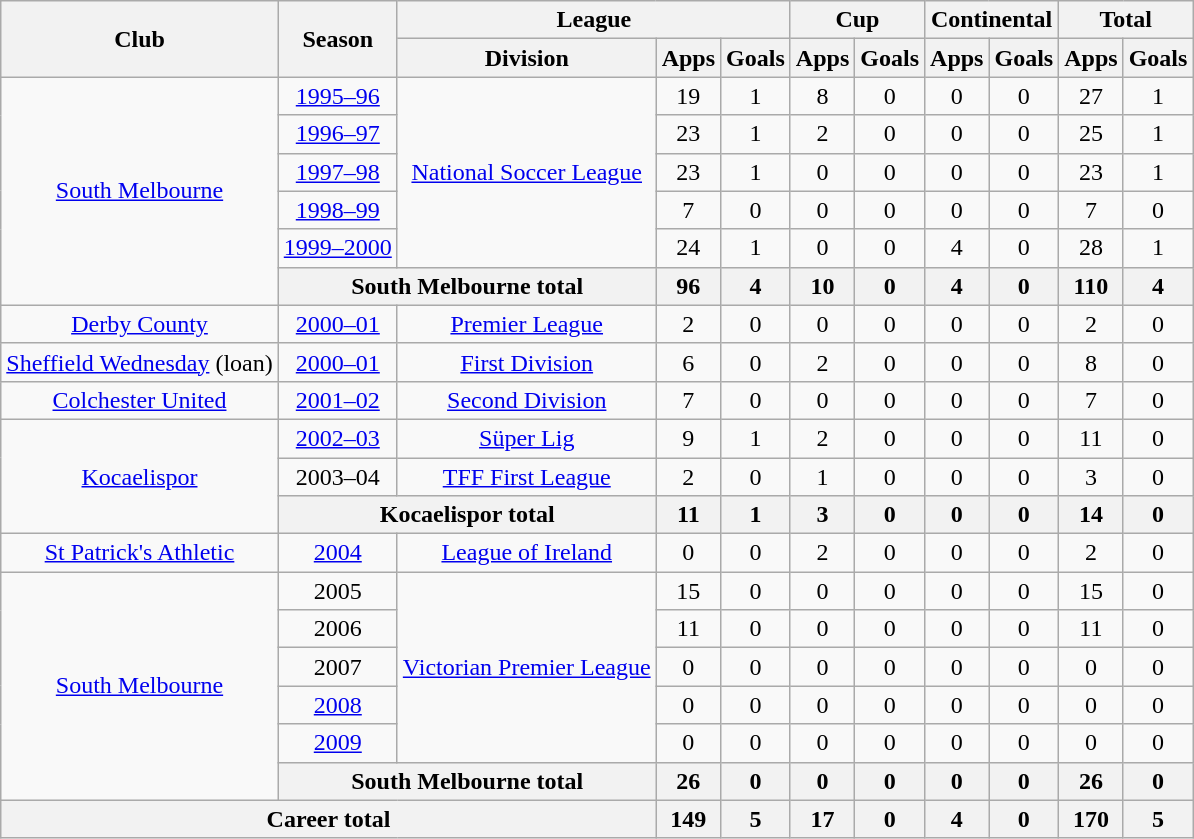<table class="wikitable" style="text-align: center;">
<tr>
<th rowspan="2">Club</th>
<th rowspan="2">Season</th>
<th colspan="3">League</th>
<th colspan="2">Cup</th>
<th colspan="2">Continental</th>
<th colspan="2">Total</th>
</tr>
<tr>
<th>Division</th>
<th>Apps</th>
<th>Goals</th>
<th>Apps</th>
<th>Goals</th>
<th>Apps</th>
<th>Goals</th>
<th>Apps</th>
<th>Goals</th>
</tr>
<tr>
<td rowspan="6"><a href='#'>South Melbourne</a></td>
<td><a href='#'>1995–96</a></td>
<td rowspan=5><a href='#'>National Soccer League</a></td>
<td>19</td>
<td>1</td>
<td>8</td>
<td>0</td>
<td>0</td>
<td>0</td>
<td>27</td>
<td>1</td>
</tr>
<tr>
<td><a href='#'>1996–97</a></td>
<td>23</td>
<td>1</td>
<td>2</td>
<td>0</td>
<td>0</td>
<td>0</td>
<td>25</td>
<td>1</td>
</tr>
<tr>
<td><a href='#'>1997–98</a></td>
<td>23</td>
<td>1</td>
<td>0</td>
<td>0</td>
<td>0</td>
<td>0</td>
<td>23</td>
<td>1</td>
</tr>
<tr>
<td><a href='#'>1998–99</a></td>
<td>7</td>
<td>0</td>
<td>0</td>
<td>0</td>
<td>0</td>
<td>0</td>
<td>7</td>
<td>0</td>
</tr>
<tr>
<td><a href='#'>1999–2000</a></td>
<td>24</td>
<td>1</td>
<td>0</td>
<td>0</td>
<td>4</td>
<td>0</td>
<td>28</td>
<td>1</td>
</tr>
<tr>
<th colspan="2">South Melbourne total</th>
<th>96</th>
<th>4</th>
<th>10</th>
<th>0</th>
<th>4</th>
<th>0</th>
<th>110</th>
<th>4</th>
</tr>
<tr>
<td><a href='#'>Derby County</a></td>
<td><a href='#'>2000–01</a></td>
<td><a href='#'>Premier League</a></td>
<td>2</td>
<td>0</td>
<td>0</td>
<td>0</td>
<td>0</td>
<td>0</td>
<td>2</td>
<td>0</td>
</tr>
<tr>
<td><a href='#'>Sheffield Wednesday</a> (loan)</td>
<td><a href='#'>2000–01</a></td>
<td><a href='#'>First Division</a></td>
<td>6</td>
<td>0</td>
<td>2</td>
<td>0</td>
<td>0</td>
<td>0</td>
<td>8</td>
<td>0</td>
</tr>
<tr>
<td><a href='#'>Colchester United</a></td>
<td><a href='#'>2001–02</a></td>
<td><a href='#'>Second Division</a></td>
<td>7</td>
<td>0</td>
<td>0</td>
<td>0</td>
<td>0</td>
<td>0</td>
<td>7</td>
<td>0</td>
</tr>
<tr>
<td rowspan=3><a href='#'>Kocaelispor</a></td>
<td><a href='#'>2002–03</a></td>
<td><a href='#'>Süper Lig</a></td>
<td>9</td>
<td>1</td>
<td>2</td>
<td>0</td>
<td>0</td>
<td>0</td>
<td>11</td>
<td>0</td>
</tr>
<tr>
<td>2003–04</td>
<td><a href='#'>TFF First League</a></td>
<td>2</td>
<td>0</td>
<td>1</td>
<td>0</td>
<td>0</td>
<td>0</td>
<td>3</td>
<td>0</td>
</tr>
<tr>
<th colspan="2">Kocaelispor total</th>
<th>11</th>
<th>1</th>
<th>3</th>
<th>0</th>
<th>0</th>
<th>0</th>
<th>14</th>
<th>0</th>
</tr>
<tr>
<td><a href='#'>St Patrick's Athletic</a></td>
<td><a href='#'>2004</a></td>
<td><a href='#'>League of Ireland</a></td>
<td>0</td>
<td>0</td>
<td>2</td>
<td>0</td>
<td>0</td>
<td>0</td>
<td>2</td>
<td>0</td>
</tr>
<tr>
<td rowspan=6><a href='#'>South Melbourne</a></td>
<td>2005</td>
<td rowspan=5><a href='#'>Victorian Premier League</a></td>
<td>15</td>
<td>0</td>
<td>0</td>
<td>0</td>
<td>0</td>
<td>0</td>
<td>15</td>
<td>0</td>
</tr>
<tr>
<td>2006</td>
<td>11</td>
<td>0</td>
<td>0</td>
<td>0</td>
<td>0</td>
<td>0</td>
<td>11</td>
<td>0</td>
</tr>
<tr>
<td>2007</td>
<td>0</td>
<td>0</td>
<td>0</td>
<td>0</td>
<td>0</td>
<td>0</td>
<td>0</td>
<td>0</td>
</tr>
<tr>
<td><a href='#'>2008</a></td>
<td>0</td>
<td>0</td>
<td>0</td>
<td>0</td>
<td>0</td>
<td>0</td>
<td>0</td>
<td>0</td>
</tr>
<tr>
<td><a href='#'>2009</a></td>
<td>0</td>
<td>0</td>
<td>0</td>
<td>0</td>
<td>0</td>
<td>0</td>
<td>0</td>
<td>0</td>
</tr>
<tr>
<th colspan="2">South Melbourne total</th>
<th>26</th>
<th>0</th>
<th>0</th>
<th>0</th>
<th>0</th>
<th>0</th>
<th>26</th>
<th>0</th>
</tr>
<tr>
<th colspan="3">Career total</th>
<th>149</th>
<th>5</th>
<th>17</th>
<th>0</th>
<th>4</th>
<th>0</th>
<th>170</th>
<th>5</th>
</tr>
</table>
